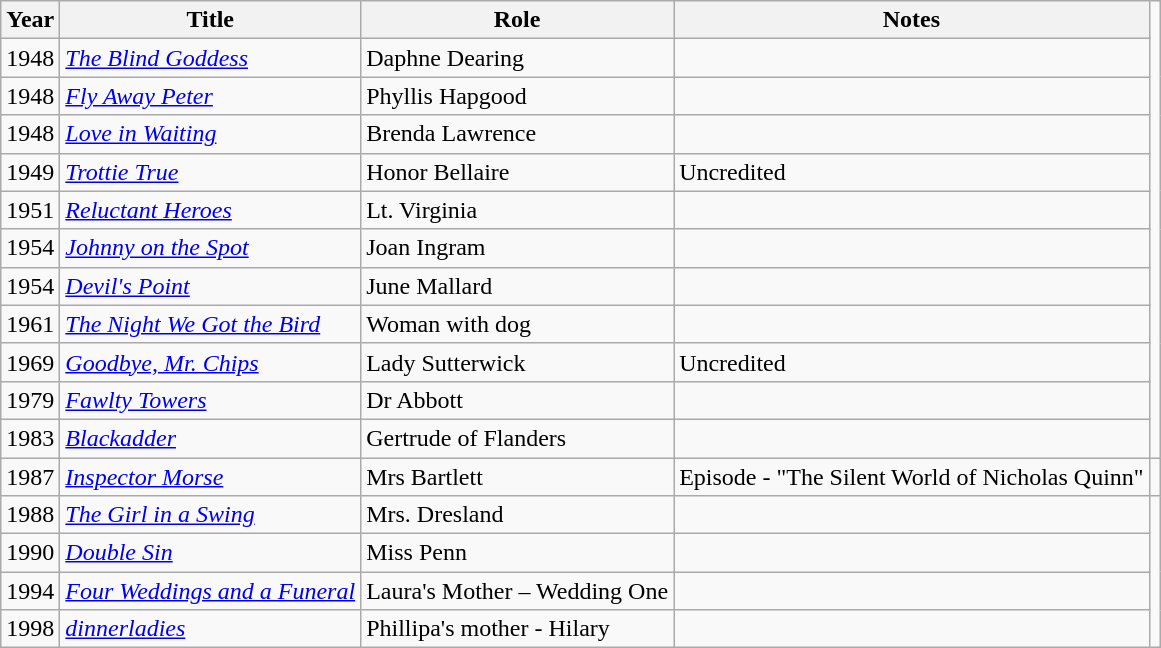<table class="wikitable sortable jquery-tablesorter">
<tr>
<th>Year</th>
<th>Title</th>
<th>Role</th>
<th>Notes</th>
</tr>
<tr>
<td>1948</td>
<td><em><a href='#'>The Blind Goddess</a></em></td>
<td>Daphne Dearing</td>
<td></td>
</tr>
<tr>
<td>1948</td>
<td><em><a href='#'>Fly Away Peter</a></em></td>
<td>Phyllis Hapgood</td>
<td></td>
</tr>
<tr>
<td>1948</td>
<td><em><a href='#'>Love in Waiting</a></em></td>
<td>Brenda Lawrence</td>
<td></td>
</tr>
<tr>
<td>1949</td>
<td><em><a href='#'>Trottie True</a></em></td>
<td>Honor Bellaire</td>
<td>Uncredited</td>
</tr>
<tr>
<td>1951</td>
<td><em><a href='#'>Reluctant Heroes</a></em></td>
<td>Lt. Virginia</td>
<td></td>
</tr>
<tr>
<td>1954</td>
<td><em><a href='#'>Johnny on the Spot</a></em></td>
<td>Joan Ingram</td>
<td></td>
</tr>
<tr>
<td>1954</td>
<td><em><a href='#'>Devil's Point</a></em></td>
<td>June Mallard</td>
<td></td>
</tr>
<tr>
<td>1961</td>
<td><em><a href='#'>The Night We Got the Bird</a></em></td>
<td>Woman with dog</td>
<td></td>
</tr>
<tr>
<td>1969</td>
<td><em><a href='#'>Goodbye, Mr. Chips</a></em></td>
<td>Lady Sutterwick</td>
<td>Uncredited</td>
</tr>
<tr>
<td>1979</td>
<td><em><a href='#'>Fawlty Towers</a> </em></td>
<td>Dr Abbott</td>
<td></td>
</tr>
<tr>
<td>1983</td>
<td><em><a href='#'>Blackadder</a></em></td>
<td>Gertrude of Flanders</td>
<td></td>
</tr>
<tr>
<td>1987</td>
<td><em><a href='#'>Inspector Morse</a></em></td>
<td>Mrs Bartlett</td>
<td>Episode - "The Silent World of Nicholas Quinn"</td>
<td></td>
</tr>
<tr>
<td>1988</td>
<td><em><a href='#'>The Girl in a Swing</a></em></td>
<td>Mrs. Dresland</td>
<td></td>
</tr>
<tr>
<td>1990</td>
<td><em><a href='#'>Double Sin</a></em></td>
<td>Miss Penn</td>
<td></td>
</tr>
<tr>
<td>1994</td>
<td><em><a href='#'>Four Weddings and a Funeral</a></em></td>
<td>Laura's Mother – Wedding One</td>
<td></td>
</tr>
<tr>
<td>1998</td>
<td><em><a href='#'>dinnerladies</a></em></td>
<td>Phillipa's mother - Hilary</td>
<td></td>
</tr>
</table>
